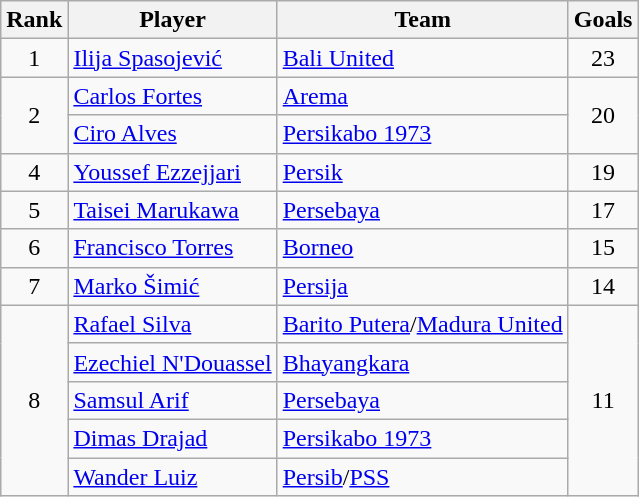<table class="wikitable" style="text-align:center">
<tr>
<th>Rank</th>
<th>Player</th>
<th>Team</th>
<th>Goals</th>
</tr>
<tr>
<td>1</td>
<td align="left"> <a href='#'>Ilija Spasojević</a></td>
<td align="left"><a href='#'>Bali United</a></td>
<td>23</td>
</tr>
<tr>
<td rowspan="2">2</td>
<td align="left"> <a href='#'>Carlos Fortes</a></td>
<td align="left"><a href='#'>Arema</a></td>
<td rowspan="2">20</td>
</tr>
<tr>
<td align="left"> <a href='#'>Ciro Alves</a></td>
<td align="left"><a href='#'>Persikabo 1973</a></td>
</tr>
<tr>
<td>4</td>
<td align="left"> <a href='#'>Youssef Ezzejjari</a></td>
<td align="left"><a href='#'>Persik</a></td>
<td>19</td>
</tr>
<tr>
<td>5</td>
<td align="left"> <a href='#'>Taisei Marukawa</a></td>
<td align="left"><a href='#'>Persebaya</a></td>
<td>17</td>
</tr>
<tr>
<td>6</td>
<td align="left"> <a href='#'>Francisco Torres</a></td>
<td align="left"><a href='#'>Borneo</a></td>
<td>15</td>
</tr>
<tr>
<td>7</td>
<td align="left"> <a href='#'>Marko Šimić</a></td>
<td align="left"><a href='#'>Persija</a></td>
<td>14</td>
</tr>
<tr>
<td rowspan="5">8</td>
<td align="left"> <a href='#'>Rafael Silva</a></td>
<td align="left"><a href='#'>Barito Putera</a>/<a href='#'>Madura United</a></td>
<td rowspan="5">11</td>
</tr>
<tr>
<td align="left"> <a href='#'>Ezechiel N'Douassel</a></td>
<td align="left"><a href='#'>Bhayangkara</a></td>
</tr>
<tr>
<td align="left"> <a href='#'>Samsul Arif</a></td>
<td align="left"><a href='#'>Persebaya</a></td>
</tr>
<tr>
<td align="left"> <a href='#'>Dimas Drajad</a></td>
<td align="left"><a href='#'>Persikabo 1973</a></td>
</tr>
<tr>
<td align="left"> <a href='#'>Wander Luiz</a></td>
<td align="left"><a href='#'>Persib</a>/<a href='#'>PSS</a></td>
</tr>
</table>
